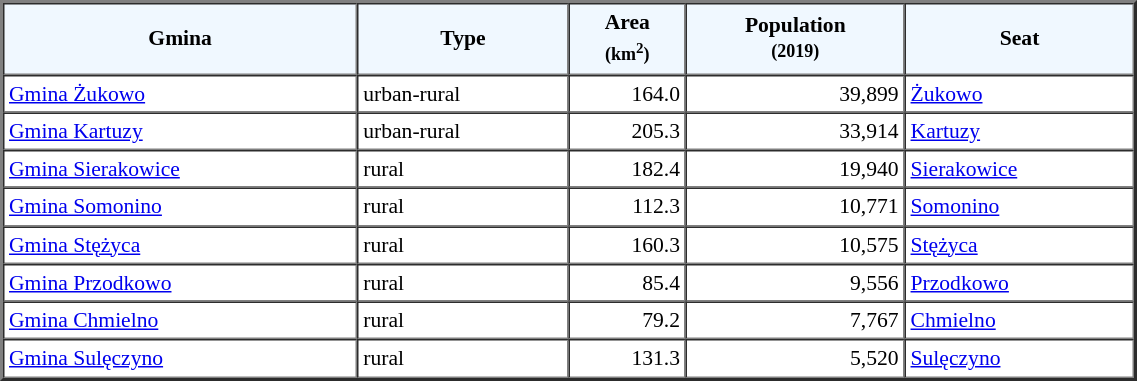<table width="60%" border="2" cellpadding="3" cellspacing="0" style="font-size:90%;line-height:120%;">
<tr bgcolor="F0F8FF">
<td style="text-align:center;"><strong>Gmina</strong></td>
<td style="text-align:center;"><strong>Type</strong></td>
<td style="text-align:center;"><strong>Area<br><small>(km<sup>2</sup>)</small></strong></td>
<td style="text-align:center;"><strong>Population<br><small>(2019)</small></strong></td>
<td style="text-align:center;"><strong>Seat</strong></td>
</tr>
<tr>
<td><a href='#'>Gmina Żukowo</a></td>
<td>urban-rural</td>
<td style="text-align:right;">164.0</td>
<td style="text-align:right;">39,899</td>
<td><a href='#'>Żukowo</a></td>
</tr>
<tr>
<td><a href='#'>Gmina Kartuzy</a></td>
<td>urban-rural</td>
<td style="text-align:right;">205.3</td>
<td style="text-align:right;">33,914</td>
<td><a href='#'>Kartuzy</a></td>
</tr>
<tr>
<td><a href='#'>Gmina Sierakowice</a></td>
<td>rural</td>
<td style="text-align:right;">182.4</td>
<td style="text-align:right;">19,940</td>
<td><a href='#'>Sierakowice</a></td>
</tr>
<tr>
<td><a href='#'>Gmina Somonino</a></td>
<td>rural</td>
<td style="text-align:right;">112.3</td>
<td style="text-align:right;">10,771</td>
<td><a href='#'>Somonino</a></td>
</tr>
<tr>
<td><a href='#'>Gmina Stężyca</a></td>
<td>rural</td>
<td style="text-align:right;">160.3</td>
<td style="text-align:right;">10,575</td>
<td><a href='#'>Stężyca</a></td>
</tr>
<tr>
<td><a href='#'>Gmina Przodkowo</a></td>
<td>rural</td>
<td style="text-align:right;">85.4</td>
<td style="text-align:right;">9,556</td>
<td><a href='#'>Przodkowo</a></td>
</tr>
<tr>
<td><a href='#'>Gmina Chmielno</a></td>
<td>rural</td>
<td style="text-align:right;">79.2</td>
<td style="text-align:right;">7,767</td>
<td><a href='#'>Chmielno</a></td>
</tr>
<tr>
<td><a href='#'>Gmina Sulęczyno</a></td>
<td>rural</td>
<td style="text-align:right;">131.3</td>
<td style="text-align:right;">5,520</td>
<td><a href='#'>Sulęczyno</a></td>
</tr>
<tr>
</tr>
</table>
